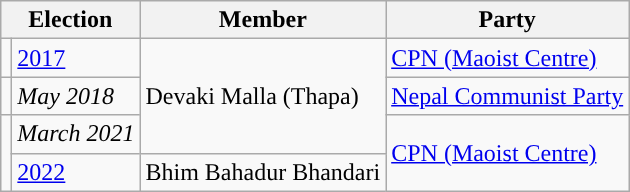<table class="wikitable">
<tr>
<th colspan="2">Election</th>
<th>Member</th>
<th>Party</th>
</tr>
<tr>
<td style="color:inherit;background-color:"></td>
<td><a href='#'>2017</a></td>
<td rowspan="3">Devaki Malla  (Thapa)</td>
<td><a href='#'>CPN (Maoist Centre)</a></td>
</tr>
<tr>
<td style="color:inherit;background:"></td>
<td><em>May 2018</em></td>
<td><a href='#'>Nepal Communist Party</a></td>
</tr>
<tr>
<td rowspan="2" style="color:inherit;background-color:"></td>
<td><em>March 2021</em></td>
<td rowspan="2"><a href='#'>CPN (Maoist Centre)</a></td>
</tr>
<tr>
<td><a href='#'>2022</a></td>
<td>Bhim Bahadur Bhandari</td>
</tr>
</table>
